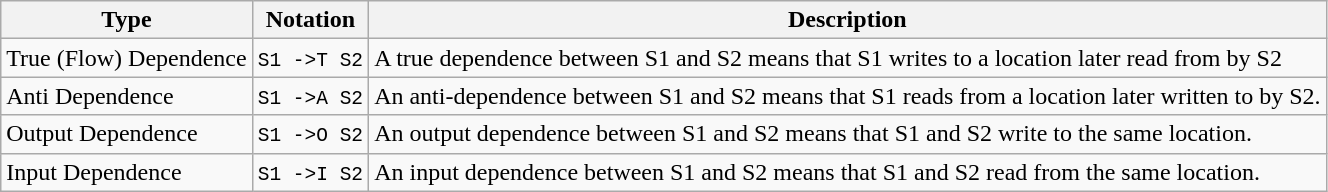<table class="wikitable">
<tr>
<th>Type</th>
<th>Notation</th>
<th>Description</th>
</tr>
<tr>
<td>True (Flow) Dependence</td>
<td><code>S1 ->T S2</code></td>
<td>A true dependence between S1 and S2 means that S1 writes to a location later read from by S2</td>
</tr>
<tr>
<td>Anti Dependence</td>
<td><code>S1 ->A S2</code></td>
<td>An anti-dependence between S1 and S2 means that S1 reads from a location later written to by S2.</td>
</tr>
<tr>
<td>Output Dependence</td>
<td><code>S1 ->O S2</code></td>
<td>An output dependence between S1 and S2 means that S1 and S2 write to the same location.</td>
</tr>
<tr>
<td>Input Dependence</td>
<td><code>S1 ->I S2</code></td>
<td>An input dependence between S1 and S2 means that S1 and S2 read from the same location.</td>
</tr>
</table>
